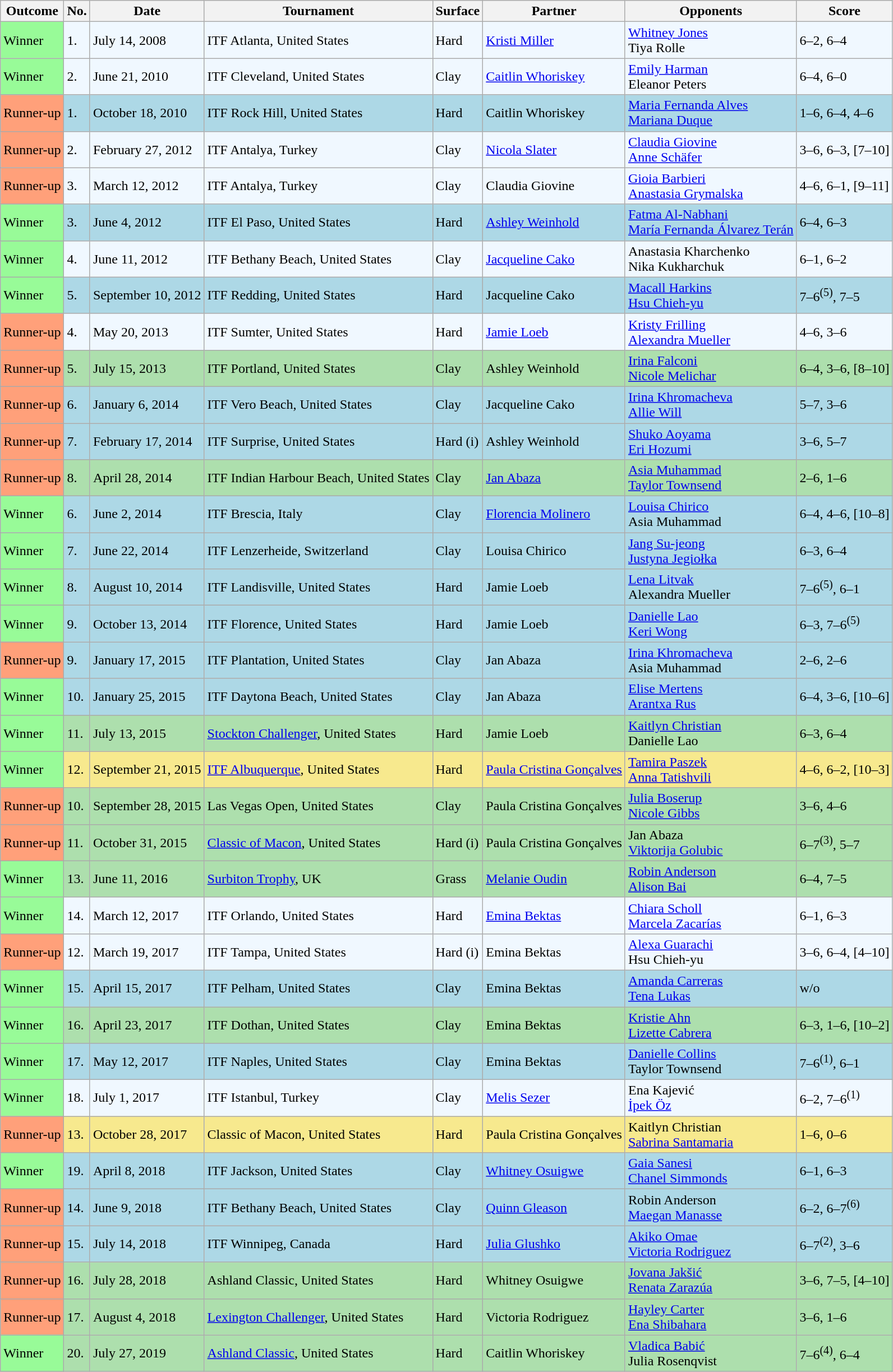<table class="sortable wikitable">
<tr>
<th>Outcome</th>
<th class="unsortable">No.</th>
<th>Date</th>
<th>Tournament</th>
<th>Surface</th>
<th>Partner</th>
<th>Opponents</th>
<th class="unsortable">Score</th>
</tr>
<tr style="background:#f0f8ff;">
<td style="background:#98fb98;">Winner</td>
<td>1.</td>
<td>July 14, 2008</td>
<td>ITF Atlanta, United States</td>
<td>Hard</td>
<td> <a href='#'>Kristi Miller</a></td>
<td> <a href='#'>Whitney Jones</a> <br>  Tiya Rolle</td>
<td>6–2, 6–4</td>
</tr>
<tr style="background:#f0f8ff;">
<td style="background:#98fb98;">Winner</td>
<td>2.</td>
<td>June 21, 2010</td>
<td>ITF Cleveland, United States</td>
<td>Clay</td>
<td> <a href='#'>Caitlin Whoriskey</a></td>
<td> <a href='#'>Emily Harman</a> <br>  Eleanor Peters</td>
<td>6–4, 6–0</td>
</tr>
<tr style="background:lightblue;">
<td style="background:#ffa07a;">Runner-up</td>
<td>1.</td>
<td>October 18, 2010</td>
<td>ITF Rock Hill, United States</td>
<td>Hard</td>
<td> Caitlin Whoriskey</td>
<td> <a href='#'>Maria Fernanda Alves</a> <br>  <a href='#'>Mariana Duque</a></td>
<td>1–6, 6–4, 4–6</td>
</tr>
<tr style="background:#f0f8ff;">
<td style="background:#ffa07a;">Runner-up</td>
<td>2.</td>
<td>February 27, 2012</td>
<td>ITF Antalya, Turkey</td>
<td>Clay</td>
<td> <a href='#'>Nicola Slater</a></td>
<td> <a href='#'>Claudia Giovine</a> <br>  <a href='#'>Anne Schäfer</a></td>
<td>3–6, 6–3, [7–10]</td>
</tr>
<tr style="background:#f0f8ff;">
<td style="background:#ffa07a;">Runner-up</td>
<td>3.</td>
<td>March 12, 2012</td>
<td>ITF Antalya, Turkey</td>
<td>Clay</td>
<td> Claudia Giovine</td>
<td> <a href='#'>Gioia Barbieri</a> <br>  <a href='#'>Anastasia Grymalska</a></td>
<td>4–6, 6–1, [9–11]</td>
</tr>
<tr style="background:lightblue;">
<td style="background:#98fb98;">Winner</td>
<td>3.</td>
<td>June 4, 2012</td>
<td>ITF El Paso, United States</td>
<td>Hard</td>
<td> <a href='#'>Ashley Weinhold</a></td>
<td> <a href='#'>Fatma Al-Nabhani</a> <br>  <a href='#'>María Fernanda Álvarez Terán</a></td>
<td>6–4, 6–3</td>
</tr>
<tr style="background:#f0f8ff;">
<td style="background:#98fb98;">Winner</td>
<td>4.</td>
<td>June 11, 2012</td>
<td>ITF Bethany Beach, United States</td>
<td>Clay</td>
<td> <a href='#'>Jacqueline Cako</a></td>
<td> Anastasia Kharchenko <br>  Nika Kukharchuk</td>
<td>6–1, 6–2</td>
</tr>
<tr style="background:lightblue;">
<td style="background:#98fb98;">Winner</td>
<td>5.</td>
<td>September 10, 2012</td>
<td>ITF Redding, United States</td>
<td>Hard</td>
<td> Jacqueline Cako</td>
<td> <a href='#'>Macall Harkins</a> <br>  <a href='#'>Hsu Chieh-yu</a></td>
<td>7–6<sup>(5)</sup>, 7–5</td>
</tr>
<tr style="background:#f0f8ff;">
<td style="background:#ffa07a;">Runner-up</td>
<td>4.</td>
<td>May 20, 2013</td>
<td>ITF Sumter, United States</td>
<td>Hard</td>
<td> <a href='#'>Jamie Loeb</a></td>
<td> <a href='#'>Kristy Frilling</a> <br>  <a href='#'>Alexandra Mueller</a></td>
<td>4–6, 3–6</td>
</tr>
<tr style="background:#addfad;">
<td style="background:#ffa07a;">Runner-up</td>
<td>5.</td>
<td>July 15, 2013</td>
<td>ITF Portland, United States</td>
<td>Clay</td>
<td> Ashley Weinhold</td>
<td> <a href='#'>Irina Falconi</a> <br>  <a href='#'>Nicole Melichar</a></td>
<td>6–4, 3–6, [8–10]</td>
</tr>
<tr style="background:lightblue;">
<td style="background:#ffa07a;">Runner-up</td>
<td>6.</td>
<td>January 6, 2014</td>
<td>ITF Vero Beach, United States</td>
<td>Clay</td>
<td> Jacqueline Cako</td>
<td> <a href='#'>Irina Khromacheva</a> <br>  <a href='#'>Allie Will</a></td>
<td>5–7, 3–6</td>
</tr>
<tr style="background:lightblue;">
<td style="background:#ffa07a;">Runner-up</td>
<td>7.</td>
<td>February 17, 2014</td>
<td>ITF Surprise, United States</td>
<td>Hard (i)</td>
<td> Ashley Weinhold</td>
<td> <a href='#'>Shuko Aoyama</a> <br>  <a href='#'>Eri Hozumi</a></td>
<td>3–6, 5–7</td>
</tr>
<tr style="background:#addfad;">
<td style="background:#ffa07a;">Runner-up</td>
<td>8.</td>
<td>April 28, 2014</td>
<td>ITF Indian Harbour Beach, United States</td>
<td>Clay</td>
<td> <a href='#'>Jan Abaza</a></td>
<td> <a href='#'>Asia Muhammad</a> <br>  <a href='#'>Taylor Townsend</a></td>
<td>2–6, 1–6</td>
</tr>
<tr style="background:lightblue;">
<td style="background:#98fb98;">Winner</td>
<td>6.</td>
<td>June 2, 2014</td>
<td>ITF Brescia, Italy</td>
<td>Clay</td>
<td> <a href='#'>Florencia Molinero</a></td>
<td> <a href='#'>Louisa Chirico</a> <br>  Asia Muhammad</td>
<td>6–4, 4–6, [10–8]</td>
</tr>
<tr style="background:lightblue;">
<td style="background:#98fb98;">Winner</td>
<td>7.</td>
<td>June 22, 2014</td>
<td>ITF Lenzerheide, Switzerland</td>
<td>Clay</td>
<td> Louisa Chirico</td>
<td> <a href='#'>Jang Su-jeong</a> <br>  <a href='#'>Justyna Jegiołka</a></td>
<td>6–3, 6–4</td>
</tr>
<tr style="background:lightblue;">
<td style="background:#98fb98;">Winner</td>
<td>8.</td>
<td>August 10, 2014</td>
<td>ITF Landisville, United States</td>
<td>Hard</td>
<td> Jamie Loeb</td>
<td> <a href='#'>Lena Litvak</a> <br>  Alexandra Mueller</td>
<td>7–6<sup>(5)</sup>, 6–1</td>
</tr>
<tr style="background:lightblue;">
<td style="background:#98fb98;">Winner</td>
<td>9.</td>
<td>October 13, 2014</td>
<td>ITF Florence, United States</td>
<td>Hard</td>
<td> Jamie Loeb</td>
<td> <a href='#'>Danielle Lao</a> <br>  <a href='#'>Keri Wong</a></td>
<td>6–3, 7–6<sup>(5)</sup></td>
</tr>
<tr style="background:lightblue;">
<td style="background:#ffa07a;">Runner-up</td>
<td>9.</td>
<td>January 17, 2015</td>
<td>ITF Plantation, United States</td>
<td>Clay</td>
<td> Jan Abaza</td>
<td> <a href='#'>Irina Khromacheva</a> <br>  Asia Muhammad</td>
<td>2–6, 2–6</td>
</tr>
<tr style="background:lightblue;">
<td style="background:#98fb98;">Winner</td>
<td>10.</td>
<td>January 25, 2015</td>
<td>ITF Daytona Beach, United States</td>
<td>Clay</td>
<td> Jan Abaza</td>
<td> <a href='#'>Elise Mertens</a> <br>  <a href='#'>Arantxa Rus</a></td>
<td>6–4, 3–6, [10–6]</td>
</tr>
<tr style="background:#addfad;">
<td style="background:#98fb98;">Winner</td>
<td>11.</td>
<td>July 13, 2015</td>
<td><a href='#'>Stockton Challenger</a>, United States</td>
<td>Hard</td>
<td> Jamie Loeb</td>
<td> <a href='#'>Kaitlyn Christian</a> <br>  Danielle Lao</td>
<td>6–3, 6–4</td>
</tr>
<tr style="background:#f7e98e;">
<td style="background:#98fb98;">Winner</td>
<td>12.</td>
<td>September 21, 2015</td>
<td><a href='#'>ITF Albuquerque</a>, United States</td>
<td>Hard</td>
<td> <a href='#'>Paula Cristina Gonçalves</a></td>
<td> <a href='#'>Tamira Paszek</a> <br>  <a href='#'>Anna Tatishvili</a></td>
<td>4–6, 6–2, [10–3]</td>
</tr>
<tr style="background:#addfad;">
<td style="background:#ffa07a;">Runner-up</td>
<td>10.</td>
<td>September 28, 2015</td>
<td>Las Vegas Open, United States</td>
<td>Clay</td>
<td> Paula Cristina Gonçalves</td>
<td> <a href='#'>Julia Boserup</a> <br>  <a href='#'>Nicole Gibbs</a></td>
<td>3–6, 4–6</td>
</tr>
<tr style="background:#addfad;">
<td style="background:#ffa07a;">Runner-up</td>
<td>11.</td>
<td>October 31, 2015</td>
<td><a href='#'>Classic of Macon</a>, United States</td>
<td>Hard (i)</td>
<td> Paula Cristina Gonçalves</td>
<td> Jan Abaza <br>  <a href='#'>Viktorija Golubic</a></td>
<td>6–7<sup>(3)</sup>, 5–7</td>
</tr>
<tr style="background:#addfad;">
<td style="background:#98fb98;">Winner</td>
<td>13.</td>
<td>June 11, 2016</td>
<td><a href='#'>Surbiton Trophy</a>, UK</td>
<td>Grass</td>
<td> <a href='#'>Melanie Oudin</a></td>
<td> <a href='#'>Robin Anderson</a> <br>  <a href='#'>Alison Bai</a></td>
<td>6–4, 7–5</td>
</tr>
<tr style="background:#f0f8ff;">
<td style="background:#98fb98;">Winner</td>
<td>14.</td>
<td>March 12, 2017</td>
<td>ITF Orlando, United States</td>
<td>Hard</td>
<td> <a href='#'>Emina Bektas</a></td>
<td> <a href='#'>Chiara Scholl</a> <br>  <a href='#'>Marcela Zacarías</a></td>
<td>6–1, 6–3</td>
</tr>
<tr style="background:#f0f8ff;">
<td style="background:#ffa07a;">Runner-up</td>
<td>12.</td>
<td>March 19, 2017</td>
<td>ITF Tampa, United States</td>
<td>Hard (i)</td>
<td> Emina Bektas</td>
<td> <a href='#'>Alexa Guarachi</a> <br>  Hsu Chieh-yu</td>
<td>3–6, 6–4, [4–10]</td>
</tr>
<tr style="background:lightblue;">
<td style="background:#98fb98;">Winner</td>
<td>15.</td>
<td>April 15, 2017</td>
<td>ITF Pelham, United States</td>
<td>Clay</td>
<td> Emina Bektas</td>
<td> <a href='#'>Amanda Carreras</a> <br>  <a href='#'>Tena Lukas</a></td>
<td>w/o</td>
</tr>
<tr style="background:#addfad;">
<td style="background:#98fb98;">Winner</td>
<td>16.</td>
<td>April 23, 2017</td>
<td>ITF Dothan, United States</td>
<td>Clay</td>
<td> Emina Bektas</td>
<td> <a href='#'>Kristie Ahn</a> <br>  <a href='#'>Lizette Cabrera</a></td>
<td>6–3, 1–6, [10–2]</td>
</tr>
<tr style="background:lightblue;">
<td style="background:#98fb98;">Winner</td>
<td>17.</td>
<td>May 12, 2017</td>
<td>ITF Naples, United States</td>
<td>Clay</td>
<td> Emina Bektas</td>
<td> <a href='#'>Danielle Collins</a> <br>  Taylor Townsend</td>
<td>7–6<sup>(1)</sup>, 6–1</td>
</tr>
<tr style="background:#f0f8ff;">
<td style="background:#98fb98;">Winner</td>
<td>18.</td>
<td>July 1, 2017</td>
<td>ITF Istanbul, Turkey</td>
<td>Clay</td>
<td> <a href='#'>Melis Sezer</a></td>
<td> Ena Kajević <br>  <a href='#'>İpek Öz</a></td>
<td>6–2, 7–6<sup>(1)</sup></td>
</tr>
<tr style="background:#f7e98e;">
<td style="background:#ffa07a;">Runner-up</td>
<td>13.</td>
<td>October 28, 2017</td>
<td>Classic of Macon, United States</td>
<td>Hard</td>
<td> Paula Cristina Gonçalves</td>
<td> Kaitlyn Christian <br>  <a href='#'>Sabrina Santamaria</a></td>
<td>1–6, 0–6</td>
</tr>
<tr style="background:lightblue;">
<td style="background:#98fb98;">Winner</td>
<td>19.</td>
<td>April 8, 2018</td>
<td>ITF Jackson, United States</td>
<td>Clay</td>
<td> <a href='#'>Whitney Osuigwe</a></td>
<td> <a href='#'>Gaia Sanesi</a> <br>  <a href='#'>Chanel Simmonds</a></td>
<td>6–1, 6–3</td>
</tr>
<tr style="background:lightblue;">
<td style="background:#ffa07a;">Runner-up</td>
<td>14.</td>
<td>June 9, 2018</td>
<td>ITF Bethany Beach, United States</td>
<td>Clay</td>
<td> <a href='#'>Quinn Gleason</a></td>
<td> Robin Anderson <br>  <a href='#'>Maegan Manasse</a></td>
<td>6–2, 6–7<sup>(6)</sup></td>
</tr>
<tr style="background:lightblue;">
<td style="background:#ffa07a;">Runner-up</td>
<td>15.</td>
<td>July 14, 2018</td>
<td>ITF Winnipeg, Canada</td>
<td>Hard</td>
<td> <a href='#'>Julia Glushko</a></td>
<td> <a href='#'>Akiko Omae</a> <br>  <a href='#'>Victoria Rodriguez</a></td>
<td>6–7<sup>(2)</sup>, 3–6</td>
</tr>
<tr style="background:#addfad;">
<td style="background:#ffa07a;">Runner-up</td>
<td>16.</td>
<td>July 28, 2018</td>
<td>Ashland Classic, United States</td>
<td>Hard</td>
<td> Whitney Osuigwe</td>
<td> <a href='#'>Jovana Jakšić</a> <br>  <a href='#'>Renata Zarazúa</a></td>
<td>3–6, 7–5, [4–10]</td>
</tr>
<tr style="background:#addfad;">
<td style="background:#ffa07a;">Runner-up</td>
<td>17.</td>
<td>August 4, 2018</td>
<td><a href='#'>Lexington Challenger</a>, United States</td>
<td>Hard</td>
<td> Victoria Rodriguez</td>
<td> <a href='#'>Hayley Carter</a> <br>  <a href='#'>Ena Shibahara</a></td>
<td>3–6, 1–6</td>
</tr>
<tr style="background:#addfad;">
<td style="background:#98fb98;">Winner</td>
<td>20.</td>
<td>July 27, 2019</td>
<td><a href='#'>Ashland Classic</a>, United States</td>
<td>Hard</td>
<td> Caitlin Whoriskey</td>
<td> <a href='#'>Vladica Babić</a> <br>  Julia Rosenqvist</td>
<td>7–6<sup>(4)</sup>, 6–4</td>
</tr>
</table>
